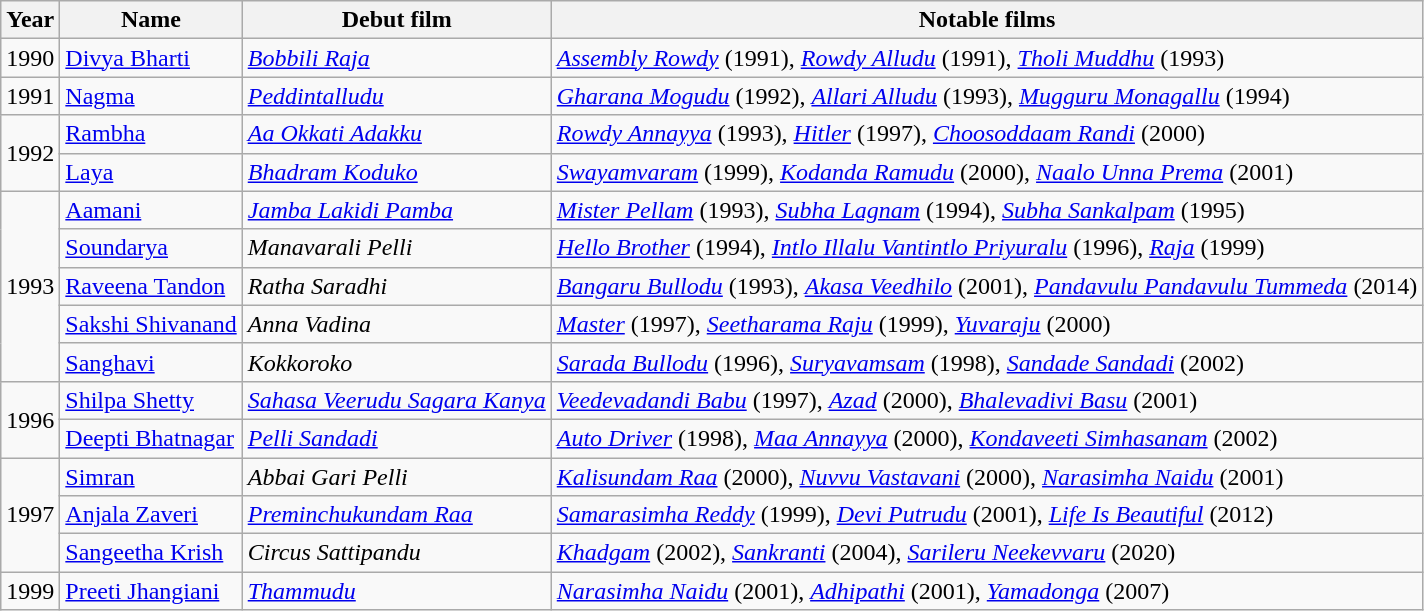<table class="wikitable sortable">
<tr>
<th>Year</th>
<th>Name</th>
<th>Debut film</th>
<th>Notable films</th>
</tr>
<tr>
<td>1990</td>
<td><a href='#'>Divya Bharti</a></td>
<td><em><a href='#'>Bobbili Raja</a></em></td>
<td><em><a href='#'>Assembly Rowdy</a></em> (1991), <em><a href='#'>Rowdy Alludu</a></em> (1991), <em><a href='#'>Tholi Muddhu</a></em> (1993)</td>
</tr>
<tr>
<td>1991</td>
<td><a href='#'>Nagma</a></td>
<td><em><a href='#'>Peddintalludu</a></em></td>
<td><em><a href='#'>Gharana Mogudu</a></em> (1992), <em><a href='#'>Allari Alludu</a></em> (1993), <em><a href='#'>Mugguru Monagallu</a></em> (1994)</td>
</tr>
<tr>
<td rowspan=2>1992</td>
<td><a href='#'>Rambha</a></td>
<td><em><a href='#'>Aa Okkati Adakku</a></em></td>
<td><em><a href='#'>Rowdy Annayya</a></em> (1993), <em><a href='#'>Hitler</a></em> (1997), <em><a href='#'>Choosoddaam Randi</a></em> (2000)</td>
</tr>
<tr>
<td><a href='#'>Laya</a></td>
<td><em><a href='#'>Bhadram Koduko</a></em></td>
<td><em><a href='#'>Swayamvaram</a></em> (1999), <em><a href='#'>Kodanda Ramudu</a></em> (2000), <em><a href='#'>Naalo Unna Prema</a></em> (2001)</td>
</tr>
<tr>
<td rowspan="5">1993</td>
<td><a href='#'>Aamani</a></td>
<td><em><a href='#'>Jamba Lakidi Pamba</a></em></td>
<td><em><a href='#'>Mister Pellam</a></em> (1993), <em><a href='#'>Subha Lagnam</a></em> (1994), <em><a href='#'>Subha Sankalpam</a></em> (1995)</td>
</tr>
<tr>
<td><a href='#'>Soundarya</a></td>
<td><em>Manavarali Pelli</em></td>
<td><em><a href='#'>Hello Brother</a></em> (1994), <em><a href='#'>Intlo Illalu Vantintlo Priyuralu</a></em> (1996), <em><a href='#'>Raja</a></em> (1999)</td>
</tr>
<tr>
<td><a href='#'>Raveena Tandon</a></td>
<td><em>Ratha Saradhi</em></td>
<td><em><a href='#'>Bangaru Bullodu</a></em> (1993), <em><a href='#'>Akasa Veedhilo</a></em> (2001), <em><a href='#'>Pandavulu Pandavulu Tummeda</a></em> (2014)</td>
</tr>
<tr>
<td><a href='#'>Sakshi Shivanand</a></td>
<td><em>Anna Vadina</em></td>
<td><em><a href='#'>Master</a></em> (1997), <em><a href='#'>Seetharama Raju</a></em> (1999), <em><a href='#'>Yuvaraju</a></em> (2000)</td>
</tr>
<tr>
<td><a href='#'>Sanghavi</a></td>
<td><em>Kokkoroko</em></td>
<td><em><a href='#'>Sarada Bullodu</a></em> (1996), <em><a href='#'>Suryavamsam</a></em> (1998), <em><a href='#'>Sandade Sandadi</a></em> (2002)</td>
</tr>
<tr>
<td rowspan=2>1996</td>
<td><a href='#'>Shilpa Shetty</a></td>
<td><em><a href='#'>Sahasa Veerudu Sagara Kanya</a></em></td>
<td><em><a href='#'>Veedevadandi Babu</a></em> (1997), <em><a href='#'>Azad</a></em> (2000), <em><a href='#'>Bhalevadivi Basu</a></em> (2001)</td>
</tr>
<tr>
<td><a href='#'>Deepti Bhatnagar</a></td>
<td><em><a href='#'>Pelli Sandadi</a></em></td>
<td><em><a href='#'>Auto Driver</a></em> (1998), <em><a href='#'>Maa Annayya</a></em> (2000), <em><a href='#'>Kondaveeti Simhasanam</a></em> (2002)</td>
</tr>
<tr>
<td rowspan=3>1997</td>
<td><a href='#'>Simran</a></td>
<td><em>Abbai Gari Pelli</em></td>
<td><em><a href='#'>Kalisundam Raa</a></em> (2000), <em><a href='#'>Nuvvu Vastavani</a></em> (2000), <em><a href='#'>Narasimha Naidu</a></em> (2001)</td>
</tr>
<tr>
<td><a href='#'>Anjala Zaveri</a></td>
<td><em><a href='#'>Preminchukundam Raa</a></em></td>
<td><em><a href='#'>Samarasimha Reddy</a></em> (1999), <em><a href='#'>Devi Putrudu</a></em> (2001), <em><a href='#'>Life Is Beautiful</a></em> (2012)</td>
</tr>
<tr>
<td><a href='#'>Sangeetha Krish</a></td>
<td><em>Circus Sattipandu</em></td>
<td><em><a href='#'>Khadgam</a></em> (2002), <em><a href='#'>Sankranti</a></em> (2004), <em><a href='#'>Sarileru Neekevvaru</a></em> (2020)</td>
</tr>
<tr>
<td>1999</td>
<td><a href='#'>Preeti Jhangiani</a></td>
<td><em><a href='#'>Thammudu</a></em></td>
<td><em><a href='#'>Narasimha Naidu</a></em> (2001), <em><a href='#'>Adhipathi</a></em> (2001), <em><a href='#'>Yamadonga</a></em> (2007)</td>
</tr>
</table>
